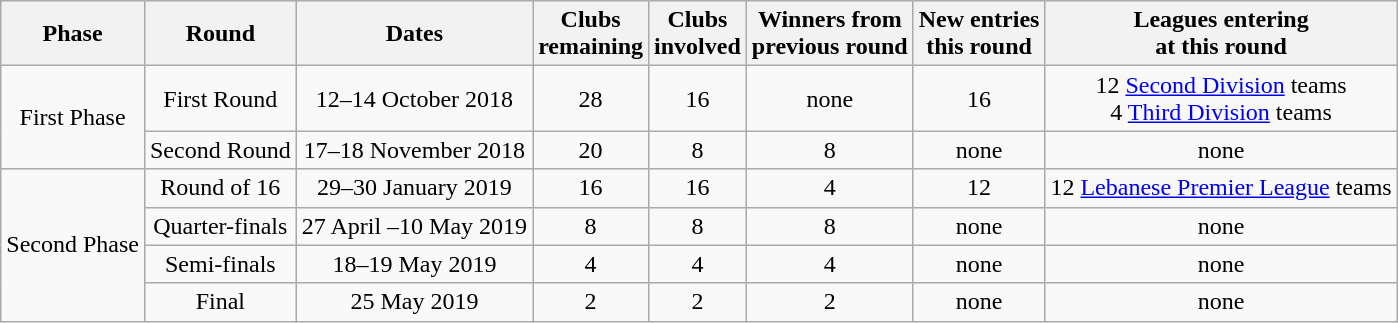<table class="wikitable" style="text-align:center">
<tr>
<th>Phase</th>
<th>Round</th>
<th>Dates</th>
<th>Clubs<br>remaining</th>
<th>Clubs<br>involved</th>
<th>Winners from<br>previous round</th>
<th>New entries<br>this round</th>
<th>Leagues entering<br>at this round</th>
</tr>
<tr>
<td rowspan="2">First Phase</td>
<td>First Round</td>
<td>12–14 October 2018</td>
<td>28</td>
<td>16</td>
<td>none</td>
<td>16</td>
<td>12 <a href='#'>Second Division</a> teams<br>4 <a href='#'>Third Division</a> teams</td>
</tr>
<tr>
<td>Second Round</td>
<td>17–18 November 2018</td>
<td>20</td>
<td>8</td>
<td>8</td>
<td>none</td>
<td>none</td>
</tr>
<tr>
<td rowspan="4">Second Phase</td>
<td>Round of 16</td>
<td>29–30 January 2019</td>
<td>16</td>
<td>16</td>
<td>4</td>
<td>12</td>
<td>12 <a href='#'>Lebanese Premier League</a> teams</td>
</tr>
<tr>
<td>Quarter-finals</td>
<td>27 April –10 May 2019</td>
<td>8</td>
<td>8</td>
<td>8</td>
<td>none</td>
<td>none</td>
</tr>
<tr>
<td>Semi-finals</td>
<td>18–19 May 2019</td>
<td>4</td>
<td>4</td>
<td>4</td>
<td>none</td>
<td>none</td>
</tr>
<tr>
<td>Final</td>
<td>25 May 2019</td>
<td>2</td>
<td>2</td>
<td>2</td>
<td>none</td>
<td>none</td>
</tr>
</table>
